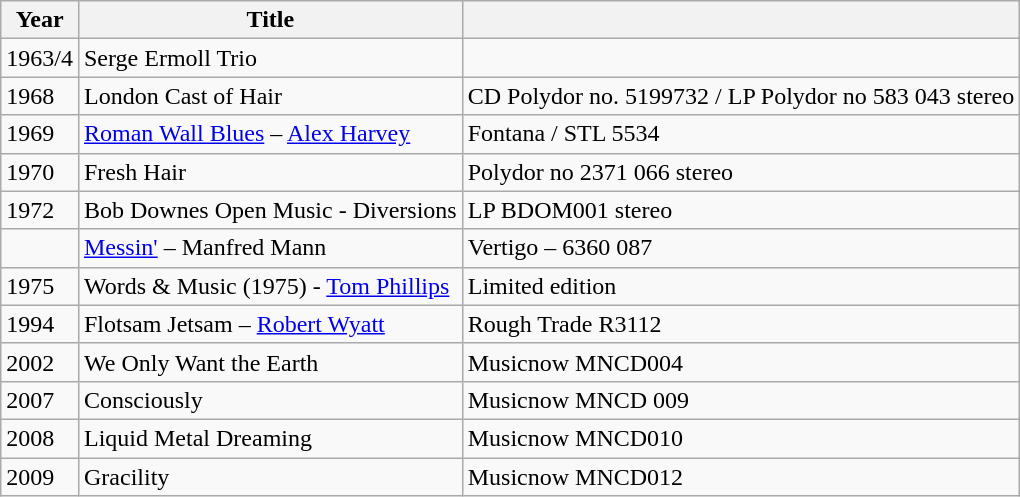<table class="wikitable">
<tr>
<th>Year</th>
<th>Title</th>
<th></th>
</tr>
<tr>
<td>1963/4</td>
<td>Serge Ermoll Trio</td>
<td></td>
</tr>
<tr>
<td>1968</td>
<td>London Cast of Hair </td>
<td>CD Polydor no. 5199732 / LP Polydor no 583 043 stereo</td>
</tr>
<tr>
<td>1969</td>
<td><a href='#'>Roman Wall Blues</a> – <a href='#'>Alex Harvey</a></td>
<td>Fontana / STL 5534</td>
</tr>
<tr>
<td>1970</td>
<td>Fresh Hair</td>
<td>Polydor no 2371 066 stereo</td>
</tr>
<tr>
<td>1972</td>
<td>Bob Downes Open Music - Diversions</td>
<td>LP BDOM001 stereo</td>
</tr>
<tr>
<td></td>
<td><a href='#'>Messin'</a> – Manfred Mann</td>
<td>Vertigo – 6360 087</td>
</tr>
<tr>
<td>1975</td>
<td>Words & Music (1975) - <a href='#'>Tom Phillips</a></td>
<td>Limited edition </td>
</tr>
<tr>
<td>1994</td>
<td>Flotsam Jetsam – <a href='#'>Robert Wyatt</a></td>
<td>Rough Trade R3112</td>
</tr>
<tr>
<td>2002</td>
<td>We Only Want the Earth</td>
<td>Musicnow MNCD004</td>
</tr>
<tr>
<td>2007</td>
<td>Consciously</td>
<td>Musicnow MNCD 009</td>
</tr>
<tr>
<td>2008</td>
<td>Liquid Metal Dreaming</td>
<td>Musicnow MNCD010</td>
</tr>
<tr>
<td>2009</td>
<td>Gracility</td>
<td>Musicnow MNCD012</td>
</tr>
</table>
